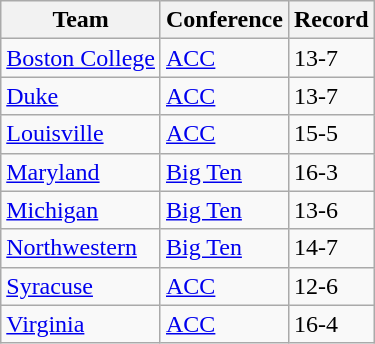<table class="wikitable">
<tr>
<th>Team</th>
<th>Conference</th>
<th>Record</th>
</tr>
<tr>
<td><a href='#'>Boston College</a></td>
<td><a href='#'>ACC</a></td>
<td>13-7</td>
</tr>
<tr>
<td><a href='#'>Duke</a></td>
<td><a href='#'>ACC</a></td>
<td>13-7</td>
</tr>
<tr>
<td><a href='#'>Louisville</a></td>
<td><a href='#'>ACC</a></td>
<td>15-5</td>
</tr>
<tr>
<td><a href='#'>Maryland</a></td>
<td><a href='#'>Big Ten</a></td>
<td>16-3</td>
</tr>
<tr>
<td><a href='#'>Michigan</a></td>
<td><a href='#'>Big Ten</a></td>
<td>13-6</td>
</tr>
<tr>
<td><a href='#'>Northwestern</a></td>
<td><a href='#'>Big Ten</a></td>
<td>14-7</td>
</tr>
<tr>
<td><a href='#'>Syracuse</a></td>
<td><a href='#'>ACC</a></td>
<td>12-6</td>
</tr>
<tr>
<td><a href='#'>Virginia</a></td>
<td><a href='#'>ACC</a></td>
<td>16-4</td>
</tr>
</table>
